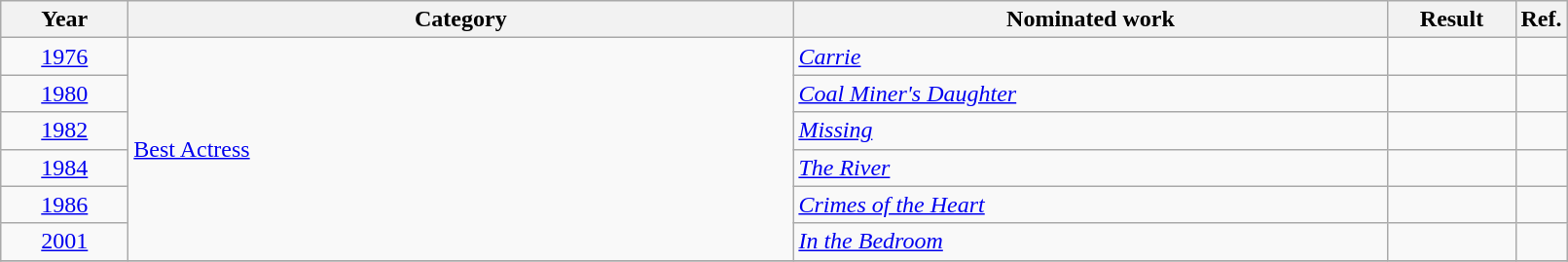<table class=wikitable>
<tr>
<th scope="col" style="width:5em;">Year</th>
<th scope="col" style="width:28em;">Category</th>
<th scope="col" style="width:25em;">Nominated work</th>
<th scope="col" style="width:5em;">Result</th>
<th>Ref.</th>
</tr>
<tr>
<td style="text-align:center;"><a href='#'>1976</a></td>
<td rowspan=6><a href='#'>Best Actress</a></td>
<td><em><a href='#'>Carrie</a></em></td>
<td></td>
<td></td>
</tr>
<tr>
<td style="text-align:center;"><a href='#'>1980</a></td>
<td><em><a href='#'>Coal Miner's Daughter</a></em></td>
<td></td>
<td></td>
</tr>
<tr>
<td style="text-align:center;"><a href='#'>1982</a></td>
<td><em><a href='#'>Missing</a></em></td>
<td></td>
<td></td>
</tr>
<tr>
<td style="text-align:center;"><a href='#'>1984</a></td>
<td><em><a href='#'>The River</a></em></td>
<td></td>
<td></td>
</tr>
<tr>
<td style="text-align:center;"><a href='#'>1986</a></td>
<td><em><a href='#'>Crimes of the Heart</a></em></td>
<td></td>
<td></td>
</tr>
<tr>
<td style="text-align:center;"><a href='#'>2001</a></td>
<td><em><a href='#'>In the Bedroom</a></em></td>
<td></td>
<td></td>
</tr>
<tr>
</tr>
</table>
